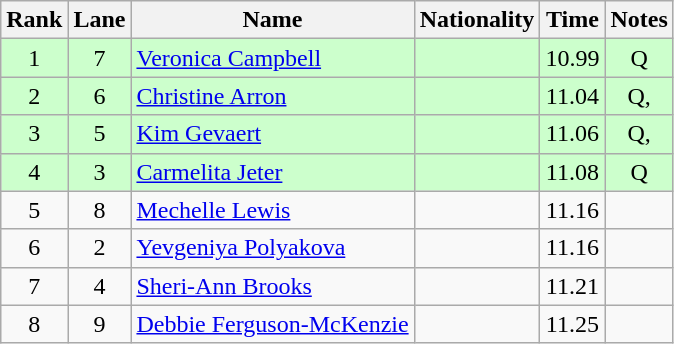<table class="wikitable sortable" style="text-align:center">
<tr>
<th>Rank</th>
<th>Lane</th>
<th>Name</th>
<th>Nationality</th>
<th>Time</th>
<th>Notes</th>
</tr>
<tr bgcolor=ccffcc>
<td>1</td>
<td>7</td>
<td align=left><a href='#'>Veronica Campbell</a></td>
<td align=left></td>
<td>10.99</td>
<td>Q</td>
</tr>
<tr bgcolor=ccffcc>
<td>2</td>
<td>6</td>
<td align=left><a href='#'>Christine Arron</a></td>
<td align=left></td>
<td>11.04</td>
<td>Q, </td>
</tr>
<tr bgcolor=ccffcc>
<td>3</td>
<td>5</td>
<td align=left><a href='#'>Kim Gevaert</a></td>
<td align=left></td>
<td>11.06</td>
<td>Q, </td>
</tr>
<tr bgcolor=ccffcc>
<td>4</td>
<td>3</td>
<td align=left><a href='#'>Carmelita Jeter</a></td>
<td align=left></td>
<td>11.08</td>
<td>Q</td>
</tr>
<tr>
<td>5</td>
<td>8</td>
<td align=left><a href='#'>Mechelle Lewis</a></td>
<td align=left></td>
<td>11.16</td>
<td></td>
</tr>
<tr>
<td>6</td>
<td>2</td>
<td align=left><a href='#'>Yevgeniya Polyakova</a></td>
<td align=left></td>
<td>11.16</td>
<td></td>
</tr>
<tr>
<td>7</td>
<td>4</td>
<td align=left><a href='#'>Sheri-Ann Brooks</a></td>
<td align=left></td>
<td>11.21</td>
<td></td>
</tr>
<tr>
<td>8</td>
<td>9</td>
<td align=left><a href='#'>Debbie Ferguson-McKenzie</a></td>
<td align=left></td>
<td>11.25</td>
<td></td>
</tr>
</table>
